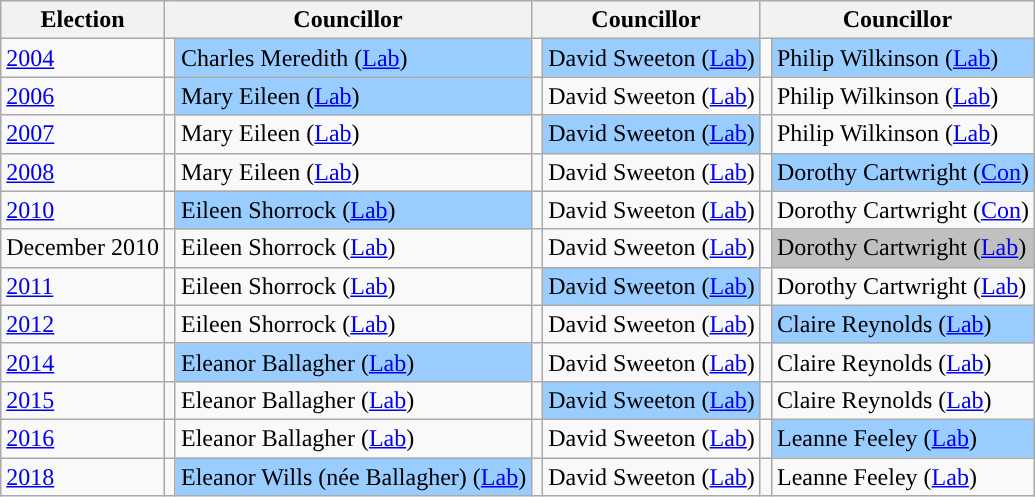<table class="wikitable">
<tr>
<th>Election</th>
<th colspan="2">Councillor</th>
<th colspan="2">Councillor</th>
<th colspan="2">Councillor</th>
</tr>
<tr>
<td><a href='#'>2004</a></td>
<td style="background-color: "></td>
<td bgcolor="#99CCFF">Charles Meredith (<a href='#'>Lab</a>)</td>
<td style="background-color: "></td>
<td bgcolor="#99CCFF">David Sweeton (<a href='#'>Lab</a>)</td>
<td style="background-color: "></td>
<td bgcolor="#99CCFF">Philip Wilkinson (<a href='#'>Lab</a>)</td>
</tr>
<tr>
<td><a href='#'>2006</a></td>
<td style="background-color: "></td>
<td bgcolor="#99CCFF">Mary Eileen (<a href='#'>Lab</a>)</td>
<td style="background-color: "></td>
<td>David Sweeton (<a href='#'>Lab</a>)</td>
<td style="background-color: "></td>
<td>Philip Wilkinson (<a href='#'>Lab</a>)</td>
</tr>
<tr>
<td><a href='#'>2007</a></td>
<td style="background-color: "></td>
<td>Mary Eileen (<a href='#'>Lab</a>)</td>
<td style="background-color: "></td>
<td bgcolor="#99CCFF">David Sweeton (<a href='#'>Lab</a>)</td>
<td style="background-color: "></td>
<td>Philip Wilkinson (<a href='#'>Lab</a>)</td>
</tr>
<tr>
<td><a href='#'>2008</a></td>
<td style="background-color: "></td>
<td>Mary Eileen (<a href='#'>Lab</a>)</td>
<td style="background-color: "></td>
<td>David Sweeton (<a href='#'>Lab</a>)</td>
<td style="background-color: "></td>
<td bgcolor="#99CCFF">Dorothy Cartwright (<a href='#'>Con</a>)</td>
</tr>
<tr>
<td><a href='#'>2010</a></td>
<td style="background-color: "></td>
<td bgcolor="#99CCFF">Eileen Shorrock (<a href='#'>Lab</a>)</td>
<td style="background-color: "></td>
<td>David Sweeton (<a href='#'>Lab</a>)</td>
<td style="background-color: "></td>
<td>Dorothy Cartwright (<a href='#'>Con</a>)</td>
</tr>
<tr>
<td>December 2010</td>
<td style="background-color: "></td>
<td>Eileen Shorrock (<a href='#'>Lab</a>)</td>
<td style="background-color: "></td>
<td>David Sweeton (<a href='#'>Lab</a>)</td>
<td style="background-color: "></td>
<td bgcolor="#C0C0C0">Dorothy Cartwright (<a href='#'>Lab</a>)</td>
</tr>
<tr>
<td><a href='#'>2011</a></td>
<td style="background-color: "></td>
<td>Eileen Shorrock (<a href='#'>Lab</a>)</td>
<td style="background-color: "></td>
<td bgcolor="#99CCFF">David Sweeton (<a href='#'>Lab</a>)</td>
<td style="background-color: "></td>
<td>Dorothy Cartwright (<a href='#'>Lab</a>)</td>
</tr>
<tr>
<td><a href='#'>2012</a></td>
<td style="background-color: "></td>
<td>Eileen Shorrock (<a href='#'>Lab</a>)</td>
<td style="background-color: "></td>
<td>David Sweeton (<a href='#'>Lab</a>)</td>
<td style="background-color: "></td>
<td bgcolor="#99CCFF">Claire Reynolds (<a href='#'>Lab</a>)</td>
</tr>
<tr>
<td><a href='#'>2014</a></td>
<td style="background-color: "></td>
<td bgcolor="#99CCFF">Eleanor Ballagher (<a href='#'>Lab</a>)</td>
<td style="background-color: "></td>
<td>David Sweeton (<a href='#'>Lab</a>)</td>
<td style="background-color: "></td>
<td>Claire Reynolds (<a href='#'>Lab</a>)</td>
</tr>
<tr>
<td><a href='#'>2015</a></td>
<td style="background-color: "></td>
<td>Eleanor Ballagher (<a href='#'>Lab</a>)</td>
<td style="background-color: "></td>
<td bgcolor="#99CCFF">David Sweeton (<a href='#'>Lab</a>)</td>
<td style="background-color: "></td>
<td>Claire Reynolds (<a href='#'>Lab</a>)</td>
</tr>
<tr>
<td><a href='#'>2016</a></td>
<td style="background-color: "></td>
<td>Eleanor Ballagher (<a href='#'>Lab</a>)</td>
<td style="background-color: "></td>
<td>David Sweeton (<a href='#'>Lab</a>)</td>
<td style="background-color: "></td>
<td bgcolor="#99CCFF">Leanne Feeley (<a href='#'>Lab</a>)</td>
</tr>
<tr>
<td><a href='#'>2018</a></td>
<td style="background-color: "></td>
<td bgcolor="#99CCFF">Eleanor Wills (née Ballagher) (<a href='#'>Lab</a>)</td>
<td style="background-color: "></td>
<td>David Sweeton (<a href='#'>Lab</a>)</td>
<td style="background-color: "></td>
<td>Leanne Feeley (<a href='#'>Lab</a>)</td>
</tr>
</table>
